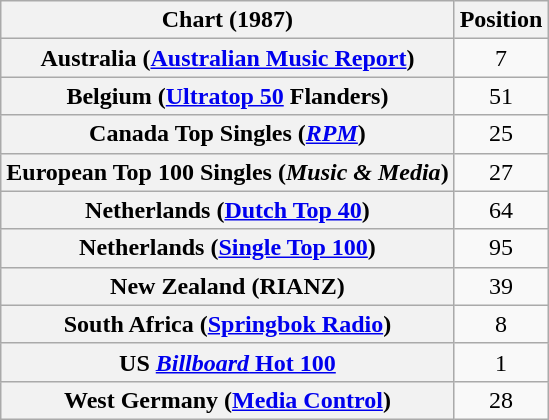<table class="wikitable sortable plainrowheaders" style="text-align:center">
<tr>
<th>Chart (1987)</th>
<th>Position</th>
</tr>
<tr>
<th scope="row">Australia (<a href='#'>Australian Music Report</a>)</th>
<td>7</td>
</tr>
<tr>
<th scope="row">Belgium (<a href='#'>Ultratop 50</a> Flanders)</th>
<td>51</td>
</tr>
<tr>
<th scope="row">Canada Top Singles (<em><a href='#'>RPM</a></em>)</th>
<td>25</td>
</tr>
<tr>
<th scope="row">European Top 100 Singles (<em>Music & Media</em>)</th>
<td>27</td>
</tr>
<tr>
<th scope="row">Netherlands (<a href='#'>Dutch Top 40</a>)</th>
<td>64</td>
</tr>
<tr>
<th scope="row">Netherlands (<a href='#'>Single Top 100</a>)</th>
<td>95</td>
</tr>
<tr>
<th scope="row">New Zealand (RIANZ)</th>
<td>39</td>
</tr>
<tr>
<th scope="row">South Africa (<a href='#'>Springbok Radio</a>)</th>
<td>8</td>
</tr>
<tr>
<th scope="row">US <a href='#'><em>Billboard</em> Hot 100</a></th>
<td>1</td>
</tr>
<tr>
<th scope="row">West Germany (<a href='#'>Media Control</a>)</th>
<td>28</td>
</tr>
</table>
